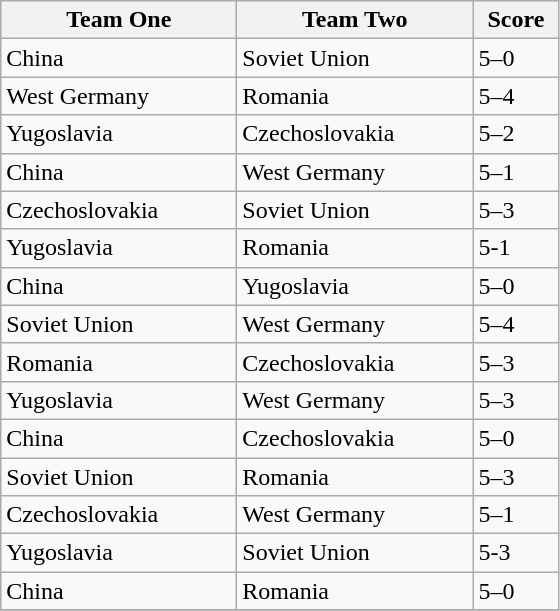<table class="wikitable">
<tr>
<th width=150>Team One</th>
<th width=150>Team Two</th>
<th width=50>Score</th>
</tr>
<tr>
<td>China</td>
<td>Soviet Union</td>
<td>5–0</td>
</tr>
<tr>
<td>West Germany</td>
<td>Romania</td>
<td>5–4</td>
</tr>
<tr>
<td>Yugoslavia</td>
<td>Czechoslovakia</td>
<td>5–2</td>
</tr>
<tr>
<td>China</td>
<td>West Germany</td>
<td>5–1</td>
</tr>
<tr>
<td>Czechoslovakia</td>
<td>Soviet Union</td>
<td>5–3</td>
</tr>
<tr>
<td>Yugoslavia</td>
<td>Romania</td>
<td>5-1</td>
</tr>
<tr>
<td>China</td>
<td>Yugoslavia</td>
<td>5–0</td>
</tr>
<tr>
<td>Soviet Union</td>
<td>West Germany</td>
<td>5–4</td>
</tr>
<tr>
<td>Romania</td>
<td>Czechoslovakia</td>
<td>5–3</td>
</tr>
<tr>
<td>Yugoslavia</td>
<td>West Germany</td>
<td>5–3</td>
</tr>
<tr>
<td>China</td>
<td>Czechoslovakia</td>
<td>5–0</td>
</tr>
<tr>
<td>Soviet Union</td>
<td>Romania</td>
<td>5–3</td>
</tr>
<tr>
<td>Czechoslovakia</td>
<td>West Germany</td>
<td>5–1</td>
</tr>
<tr>
<td>Yugoslavia</td>
<td>Soviet Union</td>
<td>5-3</td>
</tr>
<tr>
<td>China</td>
<td>Romania</td>
<td>5–0</td>
</tr>
<tr>
</tr>
</table>
